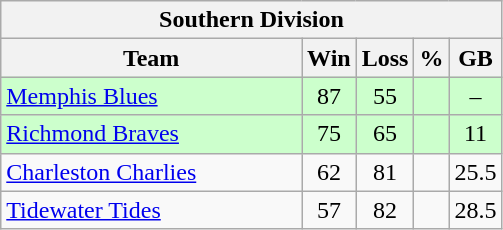<table class="wikitable">
<tr>
<th colspan="5">Southern Division</th>
</tr>
<tr>
<th width="60%">Team</th>
<th>Win</th>
<th>Loss</th>
<th>%</th>
<th>GB</th>
</tr>
<tr align=center bgcolor=ccffcc>
<td align=left><a href='#'>Memphis Blues</a></td>
<td>87</td>
<td>55</td>
<td></td>
<td>–</td>
</tr>
<tr align=center bgcolor=ccffcc>
<td align=left><a href='#'>Richmond Braves</a></td>
<td>75</td>
<td>65</td>
<td></td>
<td>11</td>
</tr>
<tr align=center>
<td align=left><a href='#'>Charleston Charlies</a></td>
<td>62</td>
<td>81</td>
<td></td>
<td>25.5</td>
</tr>
<tr align=center>
<td align=left><a href='#'>Tidewater Tides</a></td>
<td>57</td>
<td>82</td>
<td></td>
<td>28.5</td>
</tr>
</table>
